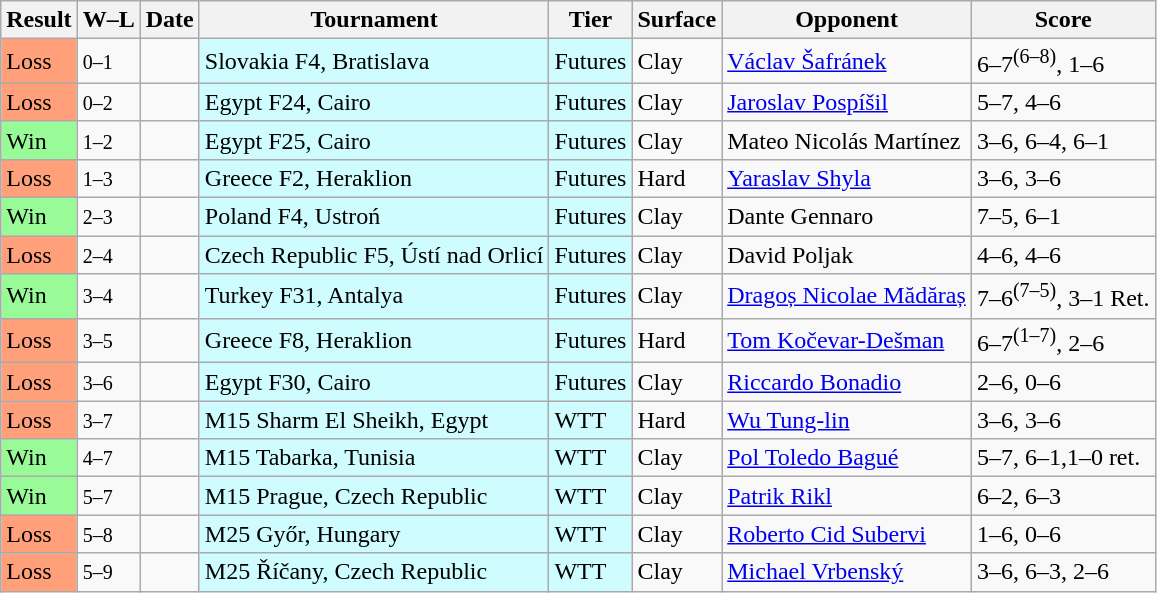<table class="sortable wikitable">
<tr>
<th>Result</th>
<th class="unsortable">W–L</th>
<th>Date</th>
<th>Tournament</th>
<th>Tier</th>
<th>Surface</th>
<th>Opponent</th>
<th class="unsortable">Score</th>
</tr>
<tr>
<td bgcolor=FFA07A>Loss</td>
<td><small>0–1</small></td>
<td></td>
<td style="background:#cffcff;">Slovakia F4, Bratislava</td>
<td style="background:#cffcff;">Futures</td>
<td>Clay</td>
<td> <a href='#'>Václav Šafránek</a></td>
<td>6–7<sup>(6–8)</sup>, 1–6</td>
</tr>
<tr>
<td bgcolor=FFA07A>Loss</td>
<td><small>0–2</small></td>
<td></td>
<td style="background:#cffcff;">Egypt F24, Cairo</td>
<td style="background:#cffcff;">Futures</td>
<td>Clay</td>
<td> <a href='#'>Jaroslav Pospíšil</a></td>
<td>5–7, 4–6</td>
</tr>
<tr>
<td bgcolor=98FB98>Win</td>
<td><small>1–2</small></td>
<td></td>
<td style="background:#cffcff;">Egypt F25, Cairo</td>
<td style="background:#cffcff;">Futures</td>
<td>Clay</td>
<td> Mateo Nicolás Martínez</td>
<td>3–6, 6–4, 6–1</td>
</tr>
<tr>
<td bgcolor=FFA07A>Loss</td>
<td><small>1–3</small></td>
<td></td>
<td style="background:#cffcff;">Greece F2, Heraklion</td>
<td style="background:#cffcff;">Futures</td>
<td>Hard</td>
<td> <a href='#'>Yaraslav Shyla</a></td>
<td>3–6, 3–6</td>
</tr>
<tr>
<td bgcolor=98FB98>Win</td>
<td><small>2–3</small></td>
<td></td>
<td style="background:#cffcff;">Poland F4, Ustroń</td>
<td style="background:#cffcff;">Futures</td>
<td>Clay</td>
<td> Dante Gennaro</td>
<td>7–5, 6–1</td>
</tr>
<tr>
<td bgcolor=FFA07A>Loss</td>
<td><small>2–4</small></td>
<td></td>
<td style="background:#cffcff;">Czech Republic F5, Ústí nad Orlicí</td>
<td style="background:#cffcff;">Futures</td>
<td>Clay</td>
<td> David Poljak</td>
<td>4–6, 4–6</td>
</tr>
<tr>
<td bgcolor=98FB98>Win</td>
<td><small>3–4</small></td>
<td></td>
<td style="background:#cffcff;">Turkey F31, Antalya</td>
<td style="background:#cffcff;">Futures</td>
<td>Clay</td>
<td> <a href='#'>Dragoș Nicolae Mădăraș</a></td>
<td>7–6<sup>(7–5)</sup>, 3–1 Ret.</td>
</tr>
<tr>
<td bgcolor=FFA07A>Loss</td>
<td><small>3–5</small></td>
<td></td>
<td style="background:#cffcff;">Greece F8, Heraklion</td>
<td style="background:#cffcff;">Futures</td>
<td>Hard</td>
<td> <a href='#'>Tom Kočevar-Dešman</a></td>
<td>6–7<sup>(1–7)</sup>, 2–6</td>
</tr>
<tr>
<td bgcolor=FFA07A>Loss</td>
<td><small>3–6</small></td>
<td></td>
<td style="background:#cffcff;">Egypt F30, Cairo</td>
<td style="background:#cffcff;">Futures</td>
<td>Clay</td>
<td> <a href='#'>Riccardo Bonadio</a></td>
<td>2–6, 0–6</td>
</tr>
<tr>
<td bgcolor=FFA07A>Loss</td>
<td><small>3–7</small></td>
<td></td>
<td style="background:#cffcff;">M15 Sharm El Sheikh, Egypt</td>
<td style="background:#cffcff;">WTT</td>
<td>Hard</td>
<td> <a href='#'>Wu Tung-lin</a></td>
<td>3–6, 3–6</td>
</tr>
<tr>
<td bgcolor=98FB98>Win</td>
<td><small>4–7</small></td>
<td></td>
<td style="background:#cffcff;">M15 Tabarka, Tunisia</td>
<td style="background:#cffcff;">WTT</td>
<td>Clay</td>
<td> <a href='#'>Pol Toledo Bagué</a></td>
<td>5–7, 6–1,1–0 ret.</td>
</tr>
<tr>
<td bgcolor=98FB98>Win</td>
<td><small>5–7</small></td>
<td></td>
<td style="background:#cffcff;">M15 Prague, Czech Republic</td>
<td style="background:#cffcff;">WTT</td>
<td>Clay</td>
<td> <a href='#'>Patrik Rikl</a></td>
<td>6–2, 6–3</td>
</tr>
<tr>
<td bgcolor=FFA07A>Loss</td>
<td><small>5–8</small></td>
<td></td>
<td style="background:#cffcff;">M25 Győr, Hungary</td>
<td style="background:#cffcff;">WTT</td>
<td>Clay</td>
<td> <a href='#'>Roberto Cid Subervi</a></td>
<td>1–6, 0–6</td>
</tr>
<tr>
<td bgcolor=FFA07A>Loss</td>
<td><small>5–9</small></td>
<td></td>
<td style="background:#cffcff;">M25 Říčany, Czech Republic</td>
<td style="background:#cffcff;">WTT</td>
<td>Clay</td>
<td> <a href='#'>Michael Vrbenský</a></td>
<td>3–6, 6–3, 2–6</td>
</tr>
</table>
